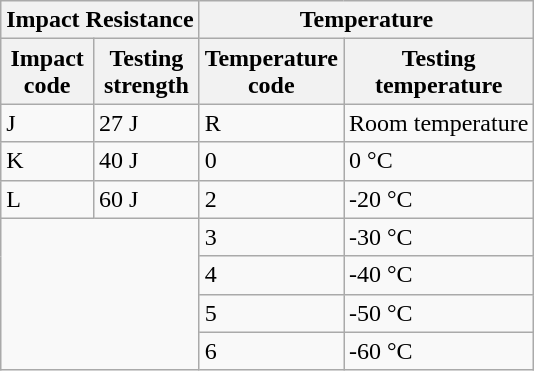<table class="wikitable">
<tr>
<th colspan="2">Impact Resistance</th>
<th colspan="2">Temperature</th>
</tr>
<tr>
<th>Impact<br>code</th>
<th>Testing<br>strength</th>
<th>Temperature<br>code</th>
<th>Testing<br>temperature</th>
</tr>
<tr>
<td>J</td>
<td>27 J</td>
<td>R</td>
<td>Room temperature</td>
</tr>
<tr>
<td>K</td>
<td>40 J</td>
<td>0</td>
<td>0 °C</td>
</tr>
<tr>
<td>L</td>
<td>60 J</td>
<td>2</td>
<td>-20 °C</td>
</tr>
<tr>
<td colspan="2" rowspan="4"></td>
<td>3</td>
<td>-30 °C</td>
</tr>
<tr>
<td>4</td>
<td>-40 °C</td>
</tr>
<tr>
<td>5</td>
<td>-50 °C</td>
</tr>
<tr>
<td>6</td>
<td>-60 °C</td>
</tr>
</table>
